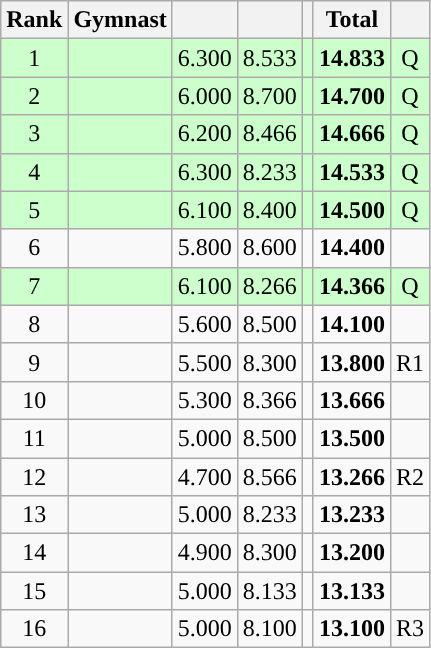<table class="wikitable sortable" style="text-align:center">
<tr>
<th>Rank</th>
<th>Gymnast</th>
<th><small></small></th>
<th><small></small></th>
<th><small></small></th>
<th>Total</th>
<th><small></small></th>
</tr>
<tr bgcolor=ccffcc>
<td>1</td>
<td align=left></td>
<td>6.300</td>
<td>8.533</td>
<td></td>
<td><strong>14.833</strong></td>
<td>Q</td>
</tr>
<tr bgcolor=ccffcc>
<td>2</td>
<td align=left></td>
<td>6.000</td>
<td>8.700</td>
<td></td>
<td><strong>14.700</strong></td>
<td>Q</td>
</tr>
<tr bgcolor=ccffcc>
<td>3</td>
<td align=left></td>
<td>6.200</td>
<td>8.466</td>
<td></td>
<td><strong>14.666</strong></td>
<td>Q</td>
</tr>
<tr bgcolor=ccffcc>
<td>4</td>
<td align=left></td>
<td>6.300</td>
<td>8.233</td>
<td></td>
<td><strong>14.533</strong></td>
<td>Q</td>
</tr>
<tr bgcolor=ccffcc>
<td>5</td>
<td align=left></td>
<td>6.100</td>
<td>8.400</td>
<td></td>
<td><strong>14.500</strong></td>
<td>Q</td>
</tr>
<tr>
<td>6</td>
<td align=left></td>
<td>5.800</td>
<td>8.600</td>
<td></td>
<td><strong>14.400</strong></td>
<td></td>
</tr>
<tr bgcolor=ccffcc>
<td>7</td>
<td align=left></td>
<td>6.100</td>
<td>8.266</td>
<td></td>
<td><strong>14.366</strong></td>
<td>Q</td>
</tr>
<tr>
<td>8</td>
<td align=left></td>
<td>5.600</td>
<td>8.500</td>
<td></td>
<td><strong>14.100</strong></td>
<td></td>
</tr>
<tr>
<td>9</td>
<td align=left></td>
<td>5.500</td>
<td>8.300</td>
<td></td>
<td><strong>13.800</strong></td>
<td>R1</td>
</tr>
<tr>
<td>10</td>
<td align=left></td>
<td>5.300</td>
<td>8.366</td>
<td></td>
<td><strong>13.666</strong></td>
<td></td>
</tr>
<tr>
<td>11</td>
<td align=left></td>
<td>5.000</td>
<td>8.500</td>
<td></td>
<td><strong>13.500</strong></td>
<td></td>
</tr>
<tr>
<td>12</td>
<td align=left></td>
<td>4.700</td>
<td>8.566</td>
<td></td>
<td><strong>13.266</strong></td>
<td>R2</td>
</tr>
<tr>
<td>13</td>
<td align=left></td>
<td>5.000</td>
<td>8.233</td>
<td></td>
<td><strong>13.233</strong></td>
<td></td>
</tr>
<tr>
<td>14</td>
<td align=left></td>
<td>4.900</td>
<td>8.300</td>
<td></td>
<td><strong>13.200</strong></td>
<td></td>
</tr>
<tr>
<td>15</td>
<td align=left></td>
<td>5.000</td>
<td>8.133</td>
<td></td>
<td><strong>13.133</strong></td>
<td></td>
</tr>
<tr>
<td>16</td>
<td align=left></td>
<td>5.000</td>
<td>8.100</td>
<td></td>
<td><strong>13.100</strong></td>
<td>R3</td>
</tr>
</table>
